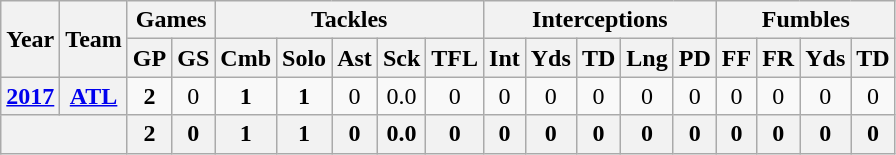<table class="wikitable" style="text-align:center">
<tr>
<th rowspan="2">Year</th>
<th rowspan="2">Team</th>
<th colspan="2">Games</th>
<th colspan="5">Tackles</th>
<th colspan="5">Interceptions</th>
<th colspan="4">Fumbles</th>
</tr>
<tr>
<th>GP</th>
<th>GS</th>
<th>Cmb</th>
<th>Solo</th>
<th>Ast</th>
<th>Sck</th>
<th>TFL</th>
<th>Int</th>
<th>Yds</th>
<th>TD</th>
<th>Lng</th>
<th>PD</th>
<th>FF</th>
<th>FR</th>
<th>Yds</th>
<th>TD</th>
</tr>
<tr>
<th><a href='#'>2017</a></th>
<th><a href='#'>ATL</a></th>
<td><strong>2</strong></td>
<td>0</td>
<td><strong>1</strong></td>
<td><strong>1</strong></td>
<td>0</td>
<td>0.0</td>
<td>0</td>
<td>0</td>
<td>0</td>
<td>0</td>
<td>0</td>
<td>0</td>
<td>0</td>
<td>0</td>
<td>0</td>
<td>0</td>
</tr>
<tr>
<th colspan="2"></th>
<th>2</th>
<th>0</th>
<th>1</th>
<th>1</th>
<th>0</th>
<th>0.0</th>
<th>0</th>
<th>0</th>
<th>0</th>
<th>0</th>
<th>0</th>
<th>0</th>
<th>0</th>
<th>0</th>
<th>0</th>
<th>0</th>
</tr>
</table>
